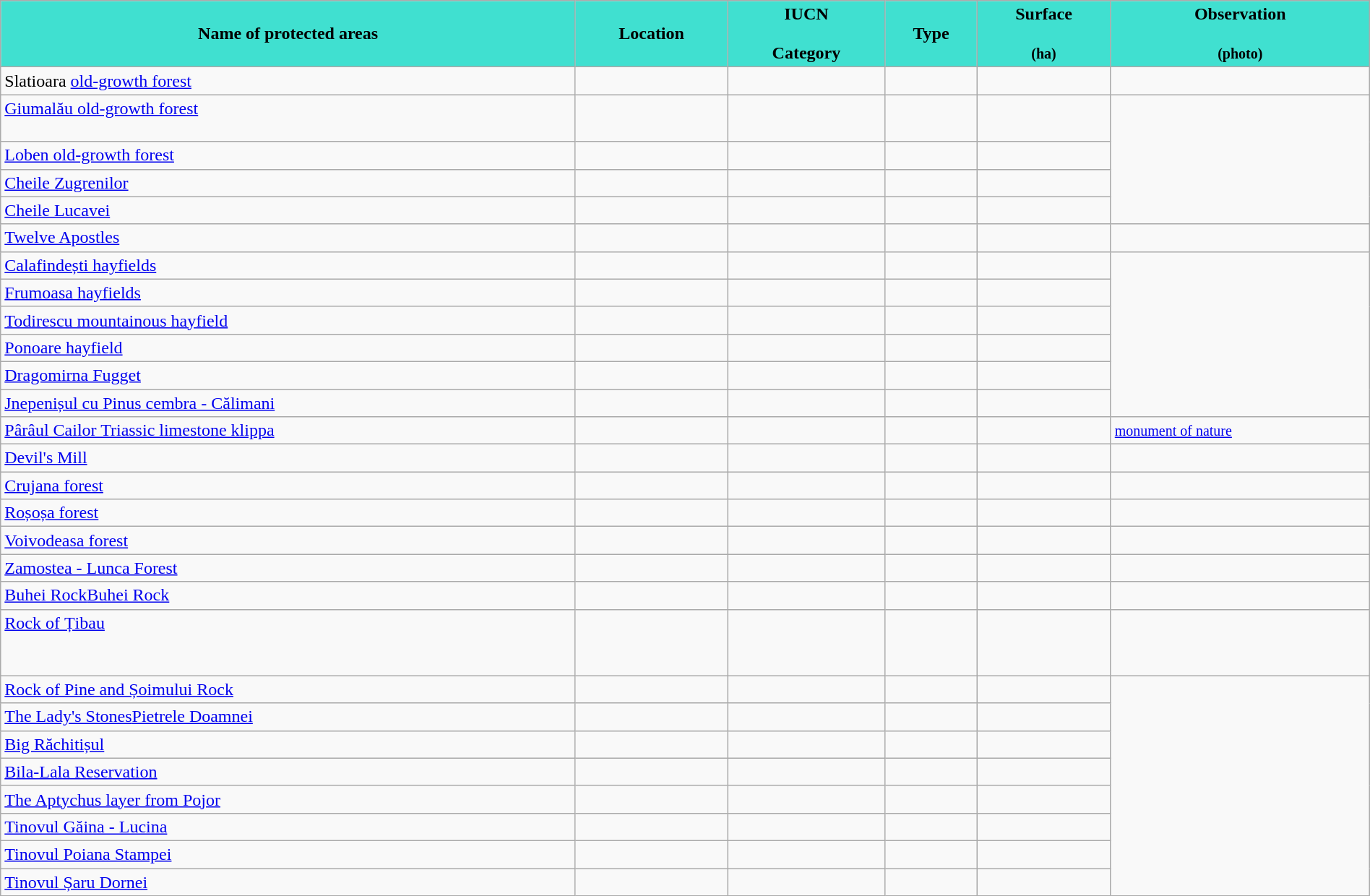<table class="wikitable sortable datatable" style="text-align: left; margin: 1em auto 10px; width: 100%;">
<tr>
<th style="background-color: rgb(64, 224, 208);">Name of protected areas<br></th>
<th style="background-color: rgb(64, 224, 208);">Location</th>
<th style="background-color: rgb(64, 224, 208);">IUCN<br><br>Category<br></th>
<th style="background-color: rgb(64, 224, 208);">Type</th>
<th style="background-color: rgb(64, 224, 208);">Surface <br><br><small>(ha)</small></th>
<th style="background-color: rgb(64, 224, 208);">Observation<br><br><small>(photo)</small></th>
</tr>
<tr>
<td>Slatioara <a href='#'>old-growth forest</a><br></td>
<td></td>
<td></td>
<td></td>
<td></td>
<td></td>
</tr>
<tr>
<td><a href='#'>Giumalău old-growth forest</a><br><br></td>
<td></td>
<td></td>
<td></td>
<td></td>
</tr>
<tr>
<td><a href='#'>Loben old-growth forest</a></td>
<td></td>
<td></td>
<td></td>
<td></td>
</tr>
<tr>
<td><a href='#'>Cheile Zugrenilor</a></td>
<td></td>
<td></td>
<td></td>
<td></td>
</tr>
<tr>
<td><a href='#'>Cheile Lucavei</a></td>
<td></td>
<td></td>
<td></td>
<td></td>
</tr>
<tr>
<td><a href='#'>Twelve Apostles</a></td>
<td></td>
<td></td>
<td></td>
<td></td>
<td></td>
</tr>
<tr>
<td><a href='#'>Calafindești hayfields</a></td>
<td></td>
<td></td>
<td></td>
<td></td>
</tr>
<tr>
<td><a href='#'>Frumoasa hayfields</a><br></td>
<td></td>
<td></td>
<td></td>
<td></td>
</tr>
<tr>
<td><a href='#'>Todirescu mountainous hayfield</a><br></td>
<td></td>
<td></td>
<td></td>
<td></td>
</tr>
<tr>
<td><a href='#'>Ponoare hayfield</a><br></td>
<td></td>
<td></td>
<td></td>
<td></td>
</tr>
<tr>
<td><a href='#'>Dragomirna Fugget</a><br></td>
<td></td>
<td></td>
<td></td>
<td></td>
</tr>
<tr>
<td><a href='#'>Jnepenișul cu Pinus cembra - Călimani</a></td>
<td></td>
<td></td>
<td></td>
<td></td>
</tr>
<tr>
<td><a href='#'>Pârâul Cailor Triassic limestone klippa</a></td>
<td></td>
<td></td>
<td></td>
<td></td>
<td><div><small><a href='#'>monument of nature</a><br> </small></div></td>
</tr>
<tr>
<td><a href='#'>Devil's Mill</a><br></td>
<td></td>
<td></td>
<td></td>
<td></td>
<td></td>
</tr>
<tr>
<td><a href='#'>Crujana forest</a></td>
<td></td>
<td></td>
<td></td>
<td></td>
</tr>
<tr>
<td><a href='#'>Roșoșa forest</a></td>
<td></td>
<td></td>
<td></td>
<td></td>
<td></td>
</tr>
<tr>
<td><a href='#'>Voivodeasa forest</a></td>
<td></td>
<td></td>
<td></td>
<td></td>
<td></td>
</tr>
<tr>
<td><a href='#'>Zamostea - Lunca Forest</a></td>
<td></td>
<td></td>
<td></td>
<td></td>
</tr>
<tr>
<td><a href='#'>Buhei Rock</a><a href='#'>Buhei Rock</a><br></td>
<td></td>
<td></td>
<td></td>
<td></td>
<td></td>
</tr>
<tr>
<td><a href='#'>Rock of Țibau</a><br><br><br></td>
<td></td>
<td></td>
<td></td>
<td></td>
<td></td>
</tr>
<tr>
<td><a href='#'>Rock of Pine and Șoimului Rock</a></td>
<td></td>
<td></td>
<td></td>
<td></td>
</tr>
<tr>
<td><a href='#'>The Lady's Stones</a><a href='#'>Pietrele Doamnei</a><br></td>
<td></td>
<td></td>
<td></td>
<td></td>
</tr>
<tr>
<td><a href='#'>Big Răchitișul</a> <br></td>
<td></td>
<td></td>
<td></td>
<td></td>
</tr>
<tr>
<td><a href='#'>Bila-Lala Reservation</a></td>
<td></td>
<td></td>
<td></td>
<td></td>
</tr>
<tr>
<td><a href='#'>The Aptychus layer from Pojor</a></td>
<td></td>
<td></td>
<td></td>
<td></td>
</tr>
<tr>
<td><a href='#'>Tinovul Găina - Lucina</a></td>
<td></td>
<td></td>
<td></td>
<td></td>
</tr>
<tr>
<td><a href='#'>Tinovul Poiana Stampei</a></td>
<td></td>
<td></td>
<td></td>
<td></td>
</tr>
<tr>
<td><a href='#'>Tinovul Șaru Dornei</a></td>
<td></td>
<td></td>
<td></td>
<td></td>
</tr>
</table>
